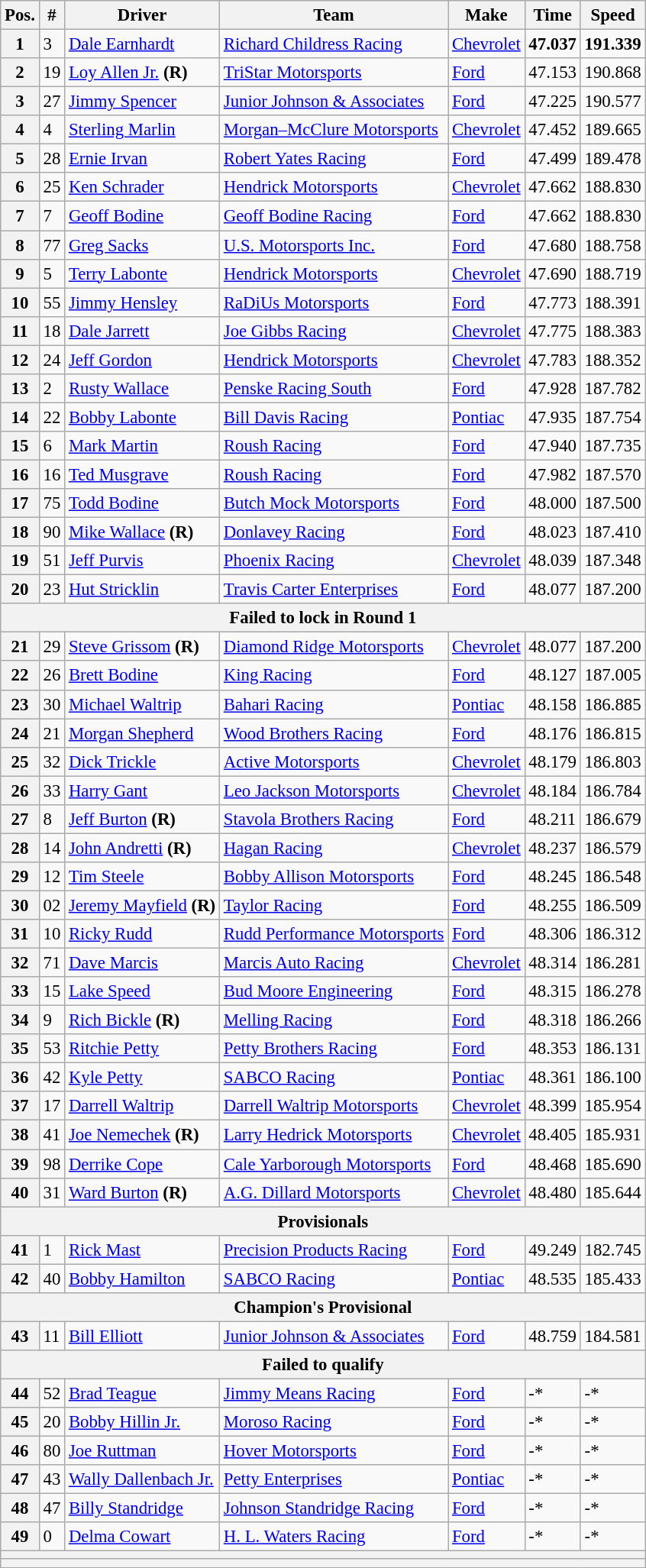<table class="wikitable" style="font-size:95%">
<tr>
<th>Pos.</th>
<th>#</th>
<th>Driver</th>
<th>Team</th>
<th>Make</th>
<th>Time</th>
<th>Speed</th>
</tr>
<tr>
<th>1</th>
<td>3</td>
<td><a href='#'>Dale Earnhardt</a></td>
<td><a href='#'>Richard Childress Racing</a></td>
<td><a href='#'>Chevrolet</a></td>
<td><strong>47.037</strong></td>
<td><strong>191.339</strong></td>
</tr>
<tr>
<th>2</th>
<td>19</td>
<td><a href='#'>Loy Allen Jr.</a> <strong>(R)</strong></td>
<td><a href='#'>TriStar Motorsports</a></td>
<td><a href='#'>Ford</a></td>
<td>47.153</td>
<td>190.868</td>
</tr>
<tr>
<th>3</th>
<td>27</td>
<td><a href='#'>Jimmy Spencer</a></td>
<td><a href='#'>Junior Johnson & Associates</a></td>
<td><a href='#'>Ford</a></td>
<td>47.225</td>
<td>190.577</td>
</tr>
<tr>
<th>4</th>
<td>4</td>
<td><a href='#'>Sterling Marlin</a></td>
<td><a href='#'>Morgan–McClure Motorsports</a></td>
<td><a href='#'>Chevrolet</a></td>
<td>47.452</td>
<td>189.665</td>
</tr>
<tr>
<th>5</th>
<td>28</td>
<td><a href='#'>Ernie Irvan</a></td>
<td><a href='#'>Robert Yates Racing</a></td>
<td><a href='#'>Ford</a></td>
<td>47.499</td>
<td>189.478</td>
</tr>
<tr>
<th>6</th>
<td>25</td>
<td><a href='#'>Ken Schrader</a></td>
<td><a href='#'>Hendrick Motorsports</a></td>
<td><a href='#'>Chevrolet</a></td>
<td>47.662</td>
<td>188.830</td>
</tr>
<tr>
<th>7</th>
<td>7</td>
<td><a href='#'>Geoff Bodine</a></td>
<td><a href='#'>Geoff Bodine Racing</a></td>
<td><a href='#'>Ford</a></td>
<td>47.662</td>
<td>188.830</td>
</tr>
<tr>
<th>8</th>
<td>77</td>
<td><a href='#'>Greg Sacks</a></td>
<td><a href='#'>U.S. Motorsports Inc.</a></td>
<td><a href='#'>Ford</a></td>
<td>47.680</td>
<td>188.758</td>
</tr>
<tr>
<th>9</th>
<td>5</td>
<td><a href='#'>Terry Labonte</a></td>
<td><a href='#'>Hendrick Motorsports</a></td>
<td><a href='#'>Chevrolet</a></td>
<td>47.690</td>
<td>188.719</td>
</tr>
<tr>
<th>10</th>
<td>55</td>
<td><a href='#'>Jimmy Hensley</a></td>
<td><a href='#'>RaDiUs Motorsports</a></td>
<td><a href='#'>Ford</a></td>
<td>47.773</td>
<td>188.391</td>
</tr>
<tr>
<th>11</th>
<td>18</td>
<td><a href='#'>Dale Jarrett</a></td>
<td><a href='#'>Joe Gibbs Racing</a></td>
<td><a href='#'>Chevrolet</a></td>
<td>47.775</td>
<td>188.383</td>
</tr>
<tr>
<th>12</th>
<td>24</td>
<td><a href='#'>Jeff Gordon</a></td>
<td><a href='#'>Hendrick Motorsports</a></td>
<td><a href='#'>Chevrolet</a></td>
<td>47.783</td>
<td>188.352</td>
</tr>
<tr>
<th>13</th>
<td>2</td>
<td><a href='#'>Rusty Wallace</a></td>
<td><a href='#'>Penske Racing South</a></td>
<td><a href='#'>Ford</a></td>
<td>47.928</td>
<td>187.782</td>
</tr>
<tr>
<th>14</th>
<td>22</td>
<td><a href='#'>Bobby Labonte</a></td>
<td><a href='#'>Bill Davis Racing</a></td>
<td><a href='#'>Pontiac</a></td>
<td>47.935</td>
<td>187.754</td>
</tr>
<tr>
<th>15</th>
<td>6</td>
<td><a href='#'>Mark Martin</a></td>
<td><a href='#'>Roush Racing</a></td>
<td><a href='#'>Ford</a></td>
<td>47.940</td>
<td>187.735</td>
</tr>
<tr>
<th>16</th>
<td>16</td>
<td><a href='#'>Ted Musgrave</a></td>
<td><a href='#'>Roush Racing</a></td>
<td><a href='#'>Ford</a></td>
<td>47.982</td>
<td>187.570</td>
</tr>
<tr>
<th>17</th>
<td>75</td>
<td><a href='#'>Todd Bodine</a></td>
<td><a href='#'>Butch Mock Motorsports</a></td>
<td><a href='#'>Ford</a></td>
<td>48.000</td>
<td>187.500</td>
</tr>
<tr>
<th>18</th>
<td>90</td>
<td><a href='#'>Mike Wallace</a> <strong>(R)</strong></td>
<td><a href='#'>Donlavey Racing</a></td>
<td><a href='#'>Ford</a></td>
<td>48.023</td>
<td>187.410</td>
</tr>
<tr>
<th>19</th>
<td>51</td>
<td><a href='#'>Jeff Purvis</a></td>
<td><a href='#'>Phoenix Racing</a></td>
<td><a href='#'>Chevrolet</a></td>
<td>48.039</td>
<td>187.348</td>
</tr>
<tr>
<th>20</th>
<td>23</td>
<td><a href='#'>Hut Stricklin</a></td>
<td><a href='#'>Travis Carter Enterprises</a></td>
<td><a href='#'>Ford</a></td>
<td>48.077</td>
<td>187.200</td>
</tr>
<tr>
<th colspan="7">Failed to lock in Round 1</th>
</tr>
<tr>
<th>21</th>
<td>29</td>
<td><a href='#'>Steve Grissom</a> <strong>(R)</strong></td>
<td><a href='#'>Diamond Ridge Motorsports</a></td>
<td><a href='#'>Chevrolet</a></td>
<td>48.077</td>
<td>187.200</td>
</tr>
<tr>
<th>22</th>
<td>26</td>
<td><a href='#'>Brett Bodine</a></td>
<td><a href='#'>King Racing</a></td>
<td><a href='#'>Ford</a></td>
<td>48.127</td>
<td>187.005</td>
</tr>
<tr>
<th>23</th>
<td>30</td>
<td><a href='#'>Michael Waltrip</a></td>
<td><a href='#'>Bahari Racing</a></td>
<td><a href='#'>Pontiac</a></td>
<td>48.158</td>
<td>186.885</td>
</tr>
<tr>
<th>24</th>
<td>21</td>
<td><a href='#'>Morgan Shepherd</a></td>
<td><a href='#'>Wood Brothers Racing</a></td>
<td><a href='#'>Ford</a></td>
<td>48.176</td>
<td>186.815</td>
</tr>
<tr>
<th>25</th>
<td>32</td>
<td><a href='#'>Dick Trickle</a></td>
<td><a href='#'>Active Motorsports</a></td>
<td><a href='#'>Chevrolet</a></td>
<td>48.179</td>
<td>186.803</td>
</tr>
<tr>
<th>26</th>
<td>33</td>
<td><a href='#'>Harry Gant</a></td>
<td><a href='#'>Leo Jackson Motorsports</a></td>
<td><a href='#'>Chevrolet</a></td>
<td>48.184</td>
<td>186.784</td>
</tr>
<tr>
<th>27</th>
<td>8</td>
<td><a href='#'>Jeff Burton</a> <strong>(R)</strong></td>
<td><a href='#'>Stavola Brothers Racing</a></td>
<td><a href='#'>Ford</a></td>
<td>48.211</td>
<td>186.679</td>
</tr>
<tr>
<th>28</th>
<td>14</td>
<td><a href='#'>John Andretti</a> <strong>(R)</strong></td>
<td><a href='#'>Hagan Racing</a></td>
<td><a href='#'>Chevrolet</a></td>
<td>48.237</td>
<td>186.579</td>
</tr>
<tr>
<th>29</th>
<td>12</td>
<td><a href='#'>Tim Steele</a></td>
<td><a href='#'>Bobby Allison Motorsports</a></td>
<td><a href='#'>Ford</a></td>
<td>48.245</td>
<td>186.548</td>
</tr>
<tr>
<th>30</th>
<td>02</td>
<td><a href='#'>Jeremy Mayfield</a> <strong>(R)</strong></td>
<td><a href='#'>Taylor Racing</a></td>
<td><a href='#'>Ford</a></td>
<td>48.255</td>
<td>186.509</td>
</tr>
<tr>
<th>31</th>
<td>10</td>
<td><a href='#'>Ricky Rudd</a></td>
<td><a href='#'>Rudd Performance Motorsports</a></td>
<td><a href='#'>Ford</a></td>
<td>48.306</td>
<td>186.312</td>
</tr>
<tr>
<th>32</th>
<td>71</td>
<td><a href='#'>Dave Marcis</a></td>
<td><a href='#'>Marcis Auto Racing</a></td>
<td><a href='#'>Chevrolet</a></td>
<td>48.314</td>
<td>186.281</td>
</tr>
<tr>
<th>33</th>
<td>15</td>
<td><a href='#'>Lake Speed</a></td>
<td><a href='#'>Bud Moore Engineering</a></td>
<td><a href='#'>Ford</a></td>
<td>48.315</td>
<td>186.278</td>
</tr>
<tr>
<th>34</th>
<td>9</td>
<td><a href='#'>Rich Bickle</a> <strong>(R)</strong></td>
<td><a href='#'>Melling Racing</a></td>
<td><a href='#'>Ford</a></td>
<td>48.318</td>
<td>186.266</td>
</tr>
<tr>
<th>35</th>
<td>53</td>
<td><a href='#'>Ritchie Petty</a></td>
<td><a href='#'>Petty Brothers Racing</a></td>
<td><a href='#'>Ford</a></td>
<td>48.353</td>
<td>186.131</td>
</tr>
<tr>
<th>36</th>
<td>42</td>
<td><a href='#'>Kyle Petty</a></td>
<td><a href='#'>SABCO Racing</a></td>
<td><a href='#'>Pontiac</a></td>
<td>48.361</td>
<td>186.100</td>
</tr>
<tr>
<th>37</th>
<td>17</td>
<td><a href='#'>Darrell Waltrip</a></td>
<td><a href='#'>Darrell Waltrip Motorsports</a></td>
<td><a href='#'>Chevrolet</a></td>
<td>48.399</td>
<td>185.954</td>
</tr>
<tr>
<th>38</th>
<td>41</td>
<td><a href='#'>Joe Nemechek</a> <strong>(R)</strong></td>
<td><a href='#'>Larry Hedrick Motorsports</a></td>
<td><a href='#'>Chevrolet</a></td>
<td>48.405</td>
<td>185.931</td>
</tr>
<tr>
<th>39</th>
<td>98</td>
<td><a href='#'>Derrike Cope</a></td>
<td><a href='#'>Cale Yarborough Motorsports</a></td>
<td><a href='#'>Ford</a></td>
<td>48.468</td>
<td>185.690</td>
</tr>
<tr>
<th>40</th>
<td>31</td>
<td><a href='#'>Ward Burton</a> <strong>(R)</strong></td>
<td><a href='#'>A.G. Dillard Motorsports</a></td>
<td><a href='#'>Chevrolet</a></td>
<td>48.480</td>
<td>185.644</td>
</tr>
<tr>
<th colspan="7">Provisionals</th>
</tr>
<tr>
<th>41</th>
<td>1</td>
<td><a href='#'>Rick Mast</a></td>
<td><a href='#'>Precision Products Racing</a></td>
<td><a href='#'>Ford</a></td>
<td>49.249</td>
<td>182.745</td>
</tr>
<tr>
<th>42</th>
<td>40</td>
<td><a href='#'>Bobby Hamilton</a></td>
<td><a href='#'>SABCO Racing</a></td>
<td><a href='#'>Pontiac</a></td>
<td>48.535</td>
<td>185.433</td>
</tr>
<tr>
<th colspan="7">Champion's Provisional</th>
</tr>
<tr>
<th>43</th>
<td>11</td>
<td><a href='#'>Bill Elliott</a></td>
<td><a href='#'>Junior Johnson & Associates</a></td>
<td><a href='#'>Ford</a></td>
<td>48.759</td>
<td>184.581</td>
</tr>
<tr>
<th colspan="7">Failed to qualify</th>
</tr>
<tr>
<th>44</th>
<td>52</td>
<td><a href='#'>Brad Teague</a></td>
<td><a href='#'>Jimmy Means Racing</a></td>
<td><a href='#'>Ford</a></td>
<td>-*</td>
<td>-*</td>
</tr>
<tr>
<th>45</th>
<td>20</td>
<td><a href='#'>Bobby Hillin Jr.</a></td>
<td><a href='#'>Moroso Racing</a></td>
<td><a href='#'>Ford</a></td>
<td>-*</td>
<td>-*</td>
</tr>
<tr>
<th>46</th>
<td>80</td>
<td><a href='#'>Joe Ruttman</a></td>
<td><a href='#'>Hover Motorsports</a></td>
<td><a href='#'>Ford</a></td>
<td>-*</td>
<td>-*</td>
</tr>
<tr>
<th>47</th>
<td>43</td>
<td><a href='#'>Wally Dallenbach Jr.</a></td>
<td><a href='#'>Petty Enterprises</a></td>
<td><a href='#'>Pontiac</a></td>
<td>-*</td>
<td>-*</td>
</tr>
<tr>
<th>48</th>
<td>47</td>
<td><a href='#'>Billy Standridge</a></td>
<td><a href='#'>Johnson Standridge Racing</a></td>
<td><a href='#'>Ford</a></td>
<td>-*</td>
<td>-*</td>
</tr>
<tr>
<th>49</th>
<td>0</td>
<td><a href='#'>Delma Cowart</a></td>
<td><a href='#'>H. L. Waters Racing</a></td>
<td><a href='#'>Ford</a></td>
<td>-*</td>
<td>-*</td>
</tr>
<tr>
<th colspan="7"></th>
</tr>
<tr>
<th colspan="7"></th>
</tr>
</table>
